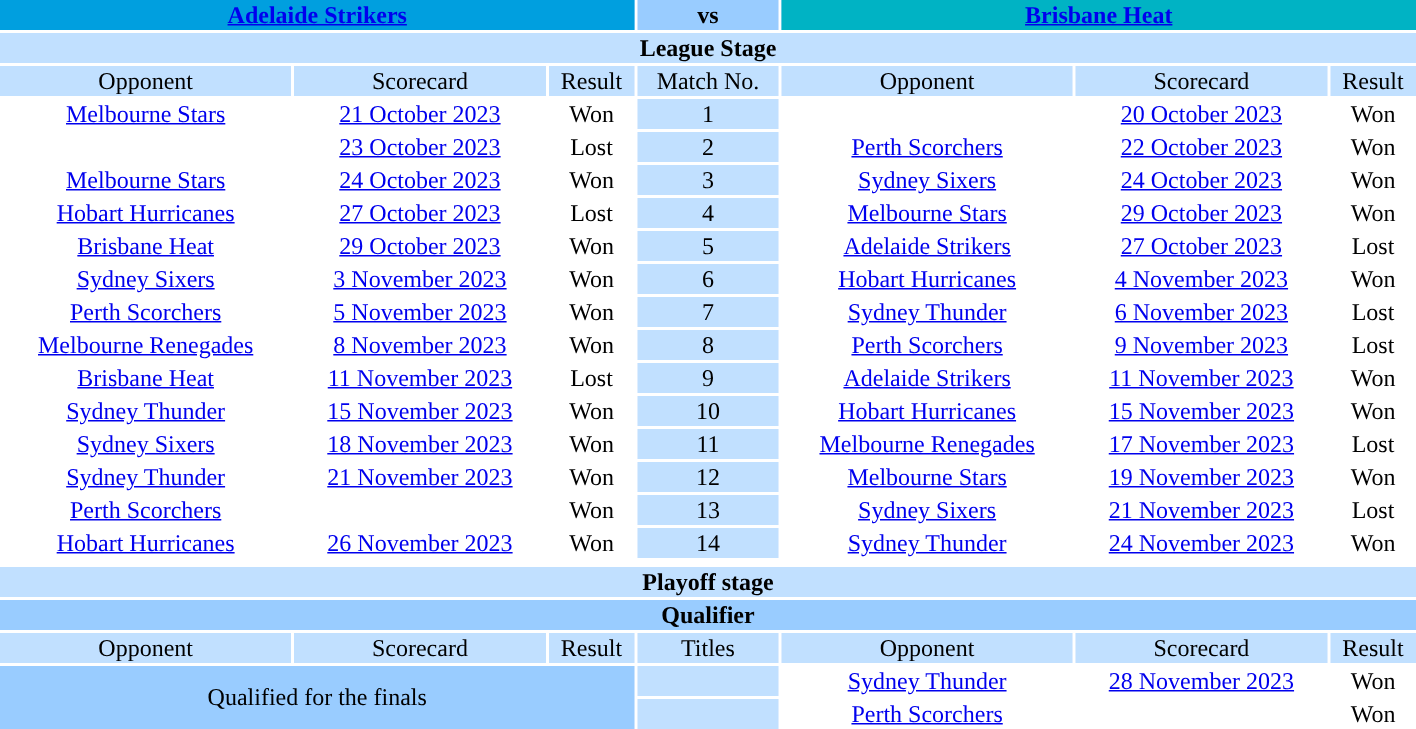<table style="width:75%;text-align:center">
<tr style="vertical-align:top;background:#99CCFF">
<td colspan="3" style="background:#009FDF"><strong><a href='#'>Adelaide Strikers</a></strong></td>
<th>vs</th>
<th colspan="3" style="background:#00B3C4"><a href='#'>Brisbane Heat</a></th>
</tr>
<tr style="vertical-align:top;background:#C1E0FF">
<td colspan="7"><strong>League Stage</strong></td>
</tr>
<tr style="vertical-align:top;background:#C1E0FF">
<td>Opponent</td>
<td>Scorecard</td>
<td>Result</td>
<td>Match No.</td>
<td>Opponent</td>
<td>Scorecard</td>
<td>Result</td>
</tr>
<tr>
<td style="text-align:center"><a href='#'>Melbourne Stars</a></td>
<td><a href='#'>21 October 2023</a></td>
<td>Won</td>
<td style="background:#C1E0FF">1</td>
<td style="text-align:center"></td>
<td><a href='#'>20 October 2023</a></td>
<td>Won</td>
</tr>
<tr>
<td style="text-align:center"></td>
<td><a href='#'>23 October 2023</a></td>
<td>Lost</td>
<td style="background:#C1E0FF">2</td>
<td style="text-align:center"><a href='#'>Perth Scorchers</a></td>
<td><a href='#'>22 October 2023</a></td>
<td>Won</td>
</tr>
<tr>
<td style="text-align:center"><a href='#'>Melbourne Stars</a></td>
<td><a href='#'>24 October 2023</a></td>
<td>Won</td>
<td style="background:#C1E0FF">3</td>
<td style="text-align:center"><a href='#'>Sydney Sixers</a></td>
<td><a href='#'>24 October 2023</a></td>
<td>Won</td>
</tr>
<tr>
<td style="text-align:center"><a href='#'>Hobart Hurricanes</a></td>
<td><a href='#'>27 October 2023</a></td>
<td>Lost</td>
<td style="background:#C1E0FF">4</td>
<td style="text-align:center"><a href='#'>Melbourne Stars</a></td>
<td><a href='#'>29 October 2023</a></td>
<td>Won</td>
</tr>
<tr>
<td style="text-align:center"><a href='#'>Brisbane Heat</a></td>
<td><a href='#'>29 October 2023</a></td>
<td>Won</td>
<td style="background:#C1E0FF">5</td>
<td style="text-align:center"><a href='#'>Adelaide Strikers</a></td>
<td><a href='#'>27 October 2023</a></td>
<td>Lost</td>
</tr>
<tr>
<td style="text-align:center"><a href='#'>Sydney Sixers</a></td>
<td><a href='#'>3 November 2023</a></td>
<td>Won</td>
<td style="background:#C1E0FF">6</td>
<td style="text-align:center"><a href='#'>Hobart Hurricanes</a></td>
<td><a href='#'>4 November 2023</a></td>
<td>Won</td>
</tr>
<tr>
<td style="text-align:center"><a href='#'>Perth Scorchers</a></td>
<td><a href='#'>5 November 2023</a></td>
<td>Won</td>
<td style="background:#C1E0FF">7</td>
<td style="text-align:center"><a href='#'>Sydney Thunder</a></td>
<td><a href='#'>6 November 2023</a></td>
<td>Lost</td>
</tr>
<tr>
<td style="text-align:center"><a href='#'>Melbourne Renegades</a></td>
<td><a href='#'>8 November 2023</a></td>
<td>Won</td>
<td style="background:#C1E0FF">8</td>
<td style="text-align:center"><a href='#'>Perth Scorchers</a></td>
<td><a href='#'>9 November 2023</a></td>
<td>Lost</td>
</tr>
<tr>
<td style="text-align:center"><a href='#'>Brisbane Heat</a></td>
<td><a href='#'>11 November 2023</a></td>
<td>Lost</td>
<td style="background:#C1E0FF">9</td>
<td style="text-align:center"><a href='#'>Adelaide Strikers</a></td>
<td><a href='#'>11 November 2023</a></td>
<td>Won</td>
</tr>
<tr>
<td style="text-align:center"><a href='#'>Sydney Thunder</a></td>
<td><a href='#'>15 November 2023</a></td>
<td>Won</td>
<td style="background:#C1E0FF">10</td>
<td style="text-align:center"><a href='#'>Hobart Hurricanes</a></td>
<td><a href='#'>15 November 2023</a></td>
<td>Won</td>
</tr>
<tr>
<td style="text-align:center"><a href='#'>Sydney Sixers</a></td>
<td><a href='#'>18 November 2023</a></td>
<td>Won</td>
<td style="background:#C1E0FF">11</td>
<td style="text-align:center"><a href='#'>Melbourne Renegades</a></td>
<td><a href='#'>17 November 2023</a></td>
<td>Lost</td>
</tr>
<tr>
<td style="text-align:center"><a href='#'>Sydney Thunder</a></td>
<td><a href='#'>21 November 2023</a></td>
<td>Won</td>
<td style="background:#C1E0FF">12</td>
<td style="text-align:center"><a href='#'>Melbourne Stars</a></td>
<td><a href='#'>19 November 2023</a></td>
<td>Won</td>
</tr>
<tr>
<td style="text-align:center"><a href='#'>Perth Scorchers</a></td>
<td></td>
<td>Won</td>
<td style="background:#C1E0FF">13</td>
<td style="text-align:center"><a href='#'>Sydney Sixers</a></td>
<td><a href='#'>21 November 2023</a></td>
<td>Lost</td>
</tr>
<tr>
<td style="text-align:center"><a href='#'>Hobart Hurricanes</a></td>
<td><a href='#'>26 November 2023</a></td>
<td>Won</td>
<td style="background:#C1E0FF">14</td>
<td style="text-align:center"><a href='#'>Sydney Thunder</a></td>
<td><a href='#'>24 November 2023</a></td>
<td>Won</td>
</tr>
<tr>
<td style="text-align:left"></td>
</tr>
<tr style="vertical-align:top;background:#C1E0FF">
<td colspan="7"><strong>Playoff stage</strong></td>
</tr>
<tr style="vertical-align:top;background:#99CCFF">
<td colspan="7"><strong>Qualifier</strong></td>
</tr>
<tr style="vertical-align:top;background:#C1E0FF">
<td>Opponent</td>
<td>Scorecard</td>
<td>Result</td>
<td>Titles</td>
<td>Opponent</td>
<td>Scorecard</td>
<td>Result</td>
</tr>
<tr>
<td colspan="3" rowspan="2" style="text-align:center;background:#99CCFF">Qualified for the finals</td>
<td style="background:#C1E0FF"></td>
<td style="text-align:center"><a href='#'>Sydney Thunder</a></td>
<td><a href='#'>28 November 2023</a></td>
<td>Won</td>
</tr>
<tr>
<td style="background:#C1E0FF"></td>
<td style="text-align:center"><a href='#'>Perth Scorchers</a></td>
<td></td>
<td>Won</td>
</tr>
</table>
